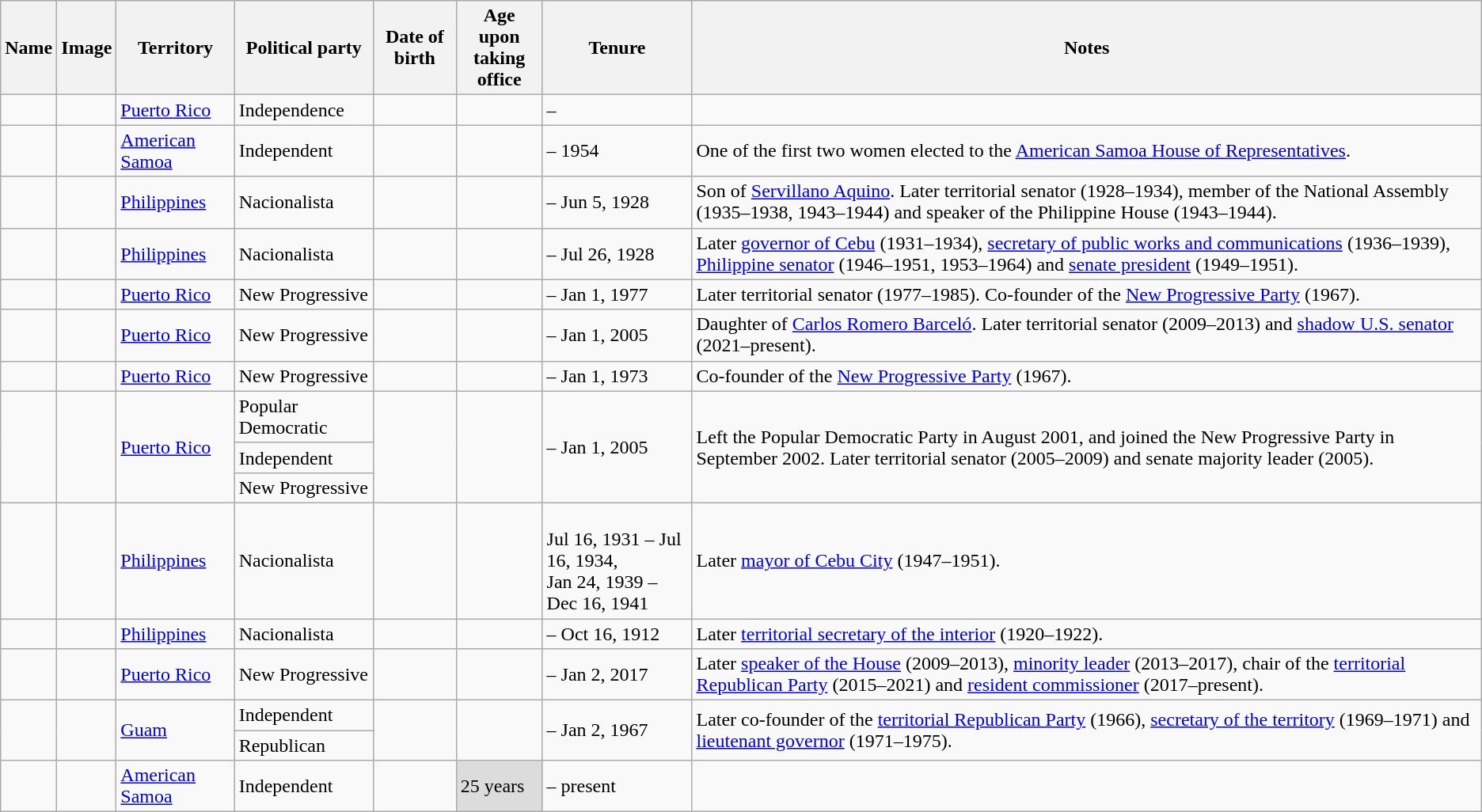<table class="wikitable sortable">
<tr>
<th>Name</th>
<th>Image</th>
<th>Territory</th>
<th>Political party</th>
<th>Date of birth</th>
<th>Age upon<br>taking office</th>
<th>Tenure</th>
<th>Notes</th>
</tr>
<tr>
<td></td>
<td></td>
<td><a href='#'>Puerto Rico</a></td>
<td>Independence</td>
<td></td>
<td></td>
<td> – </td>
<td></td>
</tr>
<tr>
<td></td>
<td></td>
<td><a href='#'>American Samoa</a></td>
<td>Independent</td>
<td></td>
<td></td>
<td> – 1954</td>
<td>One of the first two women elected to the <a href='#'>American Samoa House of Representatives</a>.</td>
</tr>
<tr>
<td></td>
<td></td>
<td><a href='#'>Philippines</a></td>
<td>Nacionalista</td>
<td></td>
<td></td>
<td> – Jun 5, 1928</td>
<td>Son of <a href='#'>Servillano Aquino</a>. Later territorial senator (1928–1934), member of the National Assembly (1935–1938, 1943–1944) and speaker of the Philippine House (1943–1944).</td>
</tr>
<tr>
<td></td>
<td></td>
<td><a href='#'>Philippines</a></td>
<td>Nacionalista</td>
<td></td>
<td></td>
<td> – Jul 26, 1928</td>
<td>Later <a href='#'>governor of Cebu</a> (1931–1934), <a href='#'>secretary of public works and communications</a> (1936–1939), <a href='#'>Philippine senator</a> (1946–1951, 1953–1964) and <a href='#'>senate president</a> (1949–1951).</td>
</tr>
<tr>
<td></td>
<td></td>
<td><a href='#'>Puerto Rico</a></td>
<td>New Progressive</td>
<td></td>
<td></td>
<td> – Jan 1, 1977</td>
<td>Later territorial senator (1977–1985). Co-founder of the <a href='#'>New Progressive Party</a> (1967).</td>
</tr>
<tr>
<td></td>
<td></td>
<td><a href='#'>Puerto Rico</a></td>
<td>New Progressive</td>
<td></td>
<td></td>
<td> – Jan 1, 2005</td>
<td>Daughter of <a href='#'>Carlos Romero Barceló</a>. Later territorial senator (2009–2013) and <a href='#'>shadow U.S. senator</a> (2021–present).</td>
</tr>
<tr>
<td></td>
<td></td>
<td><a href='#'>Puerto Rico</a></td>
<td>New Progressive</td>
<td></td>
<td></td>
<td> – Jan 1, 1973</td>
<td>Co-founder of the <a href='#'>New Progressive Party</a> (1967).</td>
</tr>
<tr>
<td rowspan="3"></td>
<td rowspan="3"></td>
<td rowspan="3"><a href='#'>Puerto Rico</a></td>
<td>Popular Democratic</td>
<td rowspan="3"></td>
<td rowspan="3"></td>
<td rowspan="3"> – Jan 1, 2005</td>
<td rowspan="3">Left the Popular Democratic Party in August 2001, and joined the New Progressive Party in September 2002. Later territorial senator (2005–2009) and senate majority leader (2005).</td>
</tr>
<tr>
<td>Independent</td>
</tr>
<tr>
<td>New Progressive</td>
</tr>
<tr>
<td></td>
<td></td>
<td><a href='#'>Philippines</a></td>
<td>Nacionalista</td>
<td></td>
<td></td>
<td><br>Jul 16, 1931 – Jul 16, 1934,<br>Jan 24, 1939 – Dec 16, 1941</td>
<td>Later <a href='#'>mayor of Cebu City</a> (1947–1951).</td>
</tr>
<tr>
<td></td>
<td></td>
<td><a href='#'>Philippines</a></td>
<td>Nacionalista</td>
<td></td>
<td></td>
<td> – Oct 16, 1912</td>
<td>Later <a href='#'>territorial secretary of the interior</a> (1920–1922).</td>
</tr>
<tr>
<td></td>
<td></td>
<td><a href='#'>Puerto Rico</a></td>
<td>New Progressive</td>
<td></td>
<td></td>
<td> – Jan 2, 2017</td>
<td>Later <a href='#'>speaker of the House</a> (2009–2013), <a href='#'>minority leader</a> (2013–2017), chair of the <a href='#'>territorial Republican Party</a> (2015–2021) and <a href='#'>resident commissioner</a> (2017–present).</td>
</tr>
<tr>
<td rowspan="2"></td>
<td rowspan="2"></td>
<td rowspan="2"><a href='#'>Guam</a></td>
<td>Independent</td>
<td rowspan="2"></td>
<td rowspan="2"></td>
<td rowspan="2"> – Jan 2, 1967</td>
<td rowspan="2">Later co-founder of the <a href='#'>territorial Republican Party</a> (1966), <a href='#'>secretary of the territory</a> (1969–1971) and <a href='#'>lieutenant governor</a> (1971–1975).</td>
</tr>
<tr>
<td>Republican</td>
</tr>
<tr>
<td></td>
<td></td>
<td><a href='#'>American Samoa</a></td>
<td>Independent</td>
<td></td>
<td bgcolor="#DCDCDC"> 25 years</td>
<td> – present</td>
<td></td>
</tr>
</table>
